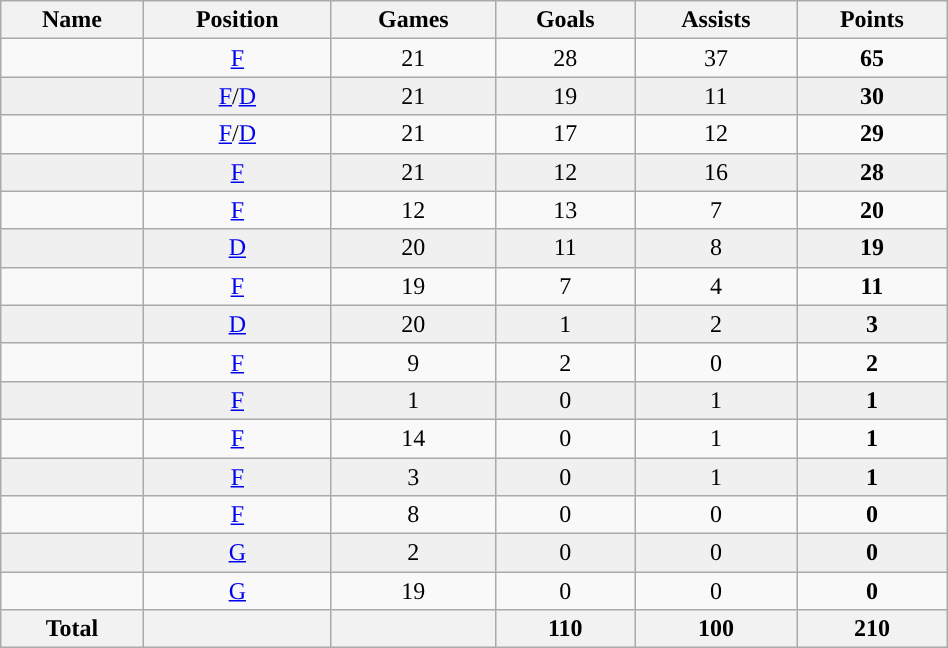<table class="wikitable sortable" width ="50%">
<tr align="center">
<th><strong>Name</strong></th>
<th><strong>Position</strong></th>
<th><strong>Games</strong></th>
<th><strong>Goals</strong></th>
<th><strong>Assists</strong></th>
<th><strong>Points</strong></th>
</tr>
<tr align="center" bgcolor="">
<td></td>
<td><a href='#'>F</a></td>
<td>21</td>
<td>28</td>
<td>37</td>
<td><strong>65</strong></td>
</tr>
<tr align="center" bgcolor="f0f0f0">
<td></td>
<td><a href='#'>F</a>/<a href='#'>D</a></td>
<td>21</td>
<td>19</td>
<td>11</td>
<td><strong>30</strong></td>
</tr>
<tr align="center" bgcolor="">
<td></td>
<td><a href='#'>F</a>/<a href='#'>D</a></td>
<td>21</td>
<td>17</td>
<td>12</td>
<td><strong>29</strong></td>
</tr>
<tr align="center" bgcolor="f0f0f0">
<td></td>
<td><a href='#'>F</a></td>
<td>21</td>
<td>12</td>
<td>16</td>
<td><strong>28</strong></td>
</tr>
<tr align="center" bgcolor="">
<td></td>
<td><a href='#'>F</a></td>
<td>12</td>
<td>13</td>
<td>7</td>
<td><strong>20</strong></td>
</tr>
<tr align="center" bgcolor="f0f0f0">
<td></td>
<td><a href='#'>D</a></td>
<td>20</td>
<td>11</td>
<td>8</td>
<td><strong>19</strong></td>
</tr>
<tr align="center" bgcolor="">
<td></td>
<td><a href='#'>F</a></td>
<td>19</td>
<td>7</td>
<td>4</td>
<td><strong>11</strong></td>
</tr>
<tr align="center" bgcolor="f0f0f0">
<td></td>
<td><a href='#'>D</a></td>
<td>20</td>
<td>1</td>
<td>2</td>
<td><strong>3</strong></td>
</tr>
<tr align="center" bgcolor="">
<td></td>
<td><a href='#'>F</a></td>
<td>9</td>
<td>2</td>
<td>0</td>
<td><strong>2</strong></td>
</tr>
<tr align="center" bgcolor="f0f0f0">
<td></td>
<td><a href='#'>F</a></td>
<td>1</td>
<td>0</td>
<td>1</td>
<td><strong>1</strong></td>
</tr>
<tr align="center" bgcolor="">
<td></td>
<td><a href='#'>F</a></td>
<td>14</td>
<td>0</td>
<td>1</td>
<td><strong>1</strong></td>
</tr>
<tr align="center" bgcolor="f0f0f0">
<td></td>
<td><a href='#'>F</a></td>
<td>3</td>
<td>0</td>
<td>1</td>
<td><strong>1</strong></td>
</tr>
<tr align="center" bgcolor="">
<td></td>
<td><a href='#'>F</a></td>
<td>8</td>
<td>0</td>
<td>0</td>
<td><strong>0</strong></td>
</tr>
<tr align="center" bgcolor="f0f0f0">
<td></td>
<td><a href='#'>G</a></td>
<td>2</td>
<td>0</td>
<td>0</td>
<td><strong>0</strong></td>
</tr>
<tr align="center" bgcolor="">
<td></td>
<td><a href='#'>G</a></td>
<td>19</td>
<td>0</td>
<td>0</td>
<td><strong>0</strong></td>
</tr>
<tr>
<th>Total</th>
<th></th>
<th></th>
<th>110</th>
<th>100</th>
<th>210</th>
</tr>
</table>
